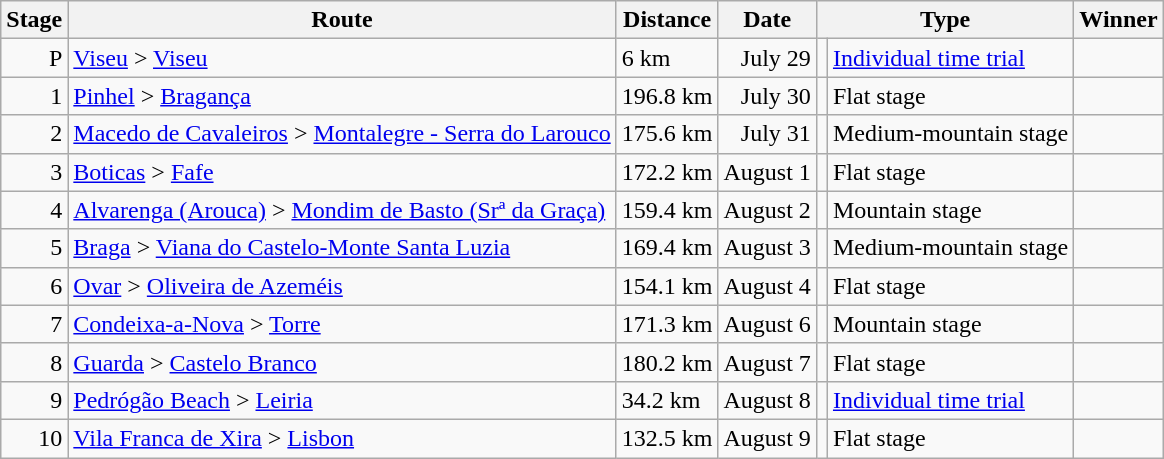<table class="wikitable">
<tr>
<th>Stage</th>
<th>Route</th>
<th>Distance</th>
<th>Date</th>
<th colspan="2">Type</th>
<th>Winner</th>
</tr>
<tr>
<td align=right>P</td>
<td><a href='#'>Viseu</a> > <a href='#'>Viseu</a></td>
<td>6 km</td>
<td align=right>July 29</td>
<td></td>
<td><a href='#'>Individual time trial</a></td>
<td></td>
</tr>
<tr>
<td align=right>1</td>
<td><a href='#'>Pinhel</a> > <a href='#'>Bragança</a></td>
<td>196.8 km</td>
<td align=right>July 30</td>
<td></td>
<td>Flat stage</td>
<td></td>
</tr>
<tr>
<td align=right>2</td>
<td><a href='#'>Macedo de Cavaleiros</a> > <a href='#'> Montalegre - Serra do Larouco</a></td>
<td>175.6 km</td>
<td align=right>July 31</td>
<td></td>
<td>Medium-mountain stage</td>
<td></td>
</tr>
<tr>
<td align=right>3</td>
<td><a href='#'>Boticas</a> > <a href='#'>Fafe</a></td>
<td>172.2 km</td>
<td align=right>August 1</td>
<td></td>
<td>Flat stage</td>
<td></td>
</tr>
<tr>
<td align=right>4</td>
<td><a href='#'>Alvarenga (Arouca)</a> > <a href='#'>Mondim de Basto (Srª da Graça)</a></td>
<td>159.4 km</td>
<td align=right>August 2</td>
<td></td>
<td>Mountain stage</td>
<td></td>
</tr>
<tr>
<td align=right>5</td>
<td><a href='#'>Braga</a> > <a href='#'>Viana do Castelo-Monte Santa Luzia</a></td>
<td>169.4 km</td>
<td align=right>August 3</td>
<td></td>
<td>Medium-mountain stage</td>
<td></td>
</tr>
<tr>
<td align=right>6</td>
<td><a href='#'>Ovar</a> > <a href='#'>Oliveira de Azeméis</a></td>
<td>154.1 km</td>
<td align=right>August 4</td>
<td></td>
<td>Flat stage</td>
<td></td>
</tr>
<tr>
<td align=right>7</td>
<td><a href='#'>Condeixa-a-Nova</a> > <a href='#'>Torre</a></td>
<td>171.3 km</td>
<td align=right>August 6</td>
<td></td>
<td>Mountain stage</td>
<td></td>
</tr>
<tr>
<td align=right>8</td>
<td><a href='#'>Guarda</a> > <a href='#'>Castelo Branco</a></td>
<td>180.2 km</td>
<td align=right>August 7</td>
<td></td>
<td>Flat stage</td>
<td></td>
</tr>
<tr>
<td align=right>9</td>
<td><a href='#'>Pedrógão Beach</a> > <a href='#'>Leiria</a></td>
<td>34.2 km</td>
<td align=right>August 8</td>
<td></td>
<td><a href='#'>Individual time trial</a></td>
<td></td>
</tr>
<tr>
<td align=right>10</td>
<td><a href='#'>Vila Franca de Xira</a> > <a href='#'>Lisbon</a></td>
<td>132.5 km</td>
<td align=right>August 9</td>
<td></td>
<td>Flat stage</td>
<td></td>
</tr>
</table>
